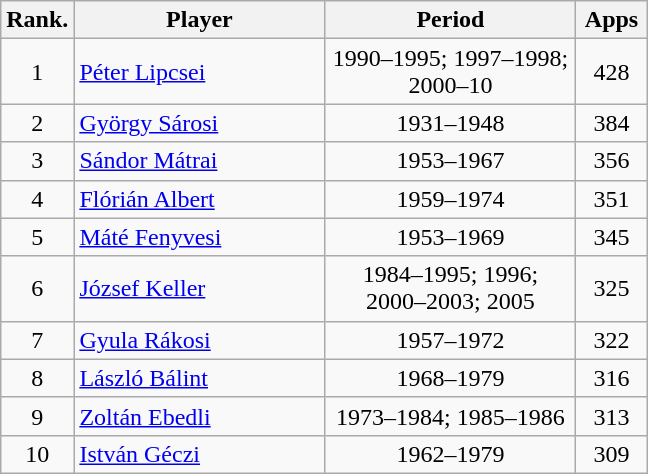<table class="wikitable sortable" style="text-align:center">
<tr>
<th style="width:40px;">Rank.</th>
<th style="width:160px;">Player</th>
<th style="width:160px;">Period</th>
<th style="width:40px;">Apps</th>
</tr>
<tr>
<td>1</td>
<td style="text-align:left;"> <a href='#'>Péter Lipcsei</a></td>
<td>1990–1995; 1997–1998; 2000–10</td>
<td>428</td>
</tr>
<tr>
<td>2</td>
<td style="text-align:left;"> <a href='#'>György Sárosi</a></td>
<td>1931–1948</td>
<td>384</td>
</tr>
<tr>
<td>3</td>
<td style="text-align:left;"> <a href='#'>Sándor Mátrai</a></td>
<td>1953–1967</td>
<td>356</td>
</tr>
<tr>
<td>4</td>
<td style="text-align:left;"> <a href='#'>Flórián Albert</a></td>
<td>1959–1974</td>
<td>351</td>
</tr>
<tr>
<td>5</td>
<td style="text-align:left;"> <a href='#'>Máté Fenyvesi</a></td>
<td>1953–1969</td>
<td>345</td>
</tr>
<tr>
<td>6</td>
<td style="text-align:left;"> <a href='#'>József Keller</a></td>
<td>1984–1995; 1996; 2000–2003; 2005</td>
<td>325</td>
</tr>
<tr>
<td>7</td>
<td style="text-align:left;"> <a href='#'>Gyula Rákosi</a></td>
<td>1957–1972</td>
<td>322</td>
</tr>
<tr>
<td>8</td>
<td style="text-align:left;"> <a href='#'>László Bálint</a></td>
<td>1968–1979</td>
<td>316</td>
</tr>
<tr>
<td>9</td>
<td style="text-align:left;"> <a href='#'>Zoltán Ebedli</a></td>
<td>1973–1984; 1985–1986</td>
<td>313</td>
</tr>
<tr>
<td>10</td>
<td style="text-align:left;"> <a href='#'>István Géczi</a></td>
<td>1962–1979</td>
<td>309</td>
</tr>
</table>
